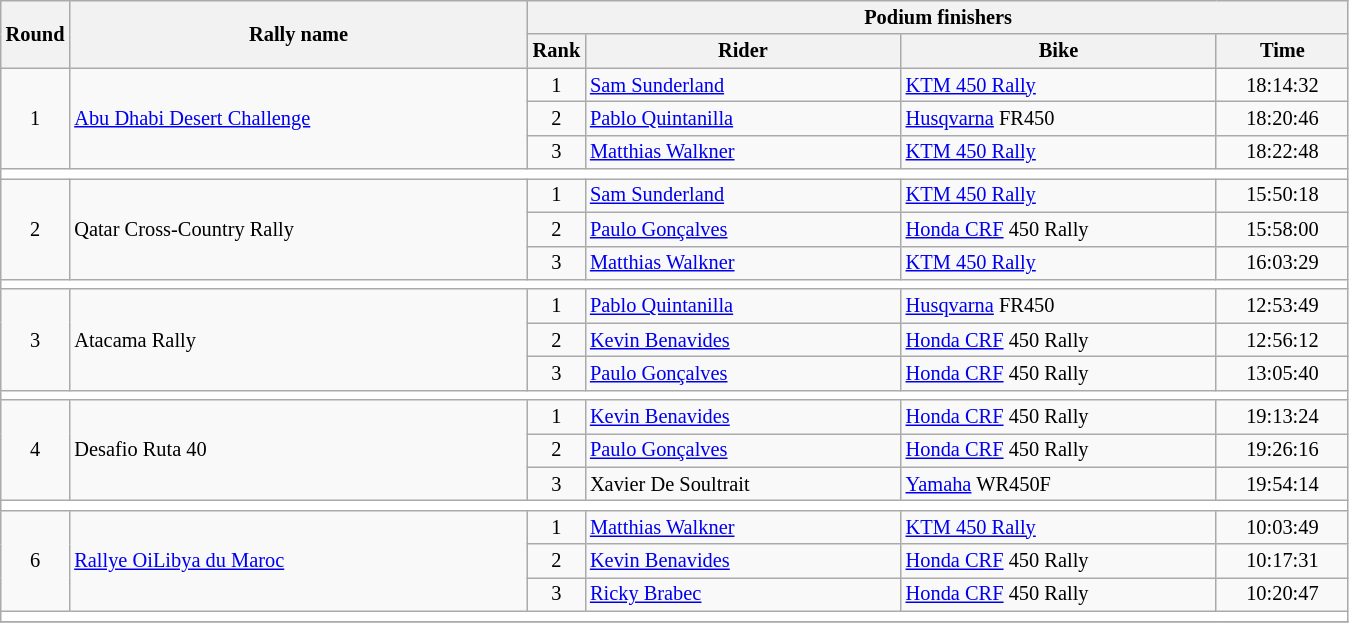<table class="wikitable" style="font-size:85%;">
<tr>
<th rowspan=2>Round</th>
<th style="width:22em" rowspan=2>Rally name</th>
<th colspan=4>Podium finishers</th>
</tr>
<tr>
<th>Rank</th>
<th style="width:15em">Rider</th>
<th style="width:15em">Bike</th>
<th style="width:6em">Time</th>
</tr>
<tr>
<td rowspan=3 align=center>1</td>
<td rowspan=3> <a href='#'>Abu Dhabi Desert Challenge</a></td>
<td align=center>1</td>
<td> <a href='#'>Sam Sunderland</a></td>
<td><a href='#'>KTM 450 Rally</a></td>
<td align=center>18:14:32</td>
</tr>
<tr>
<td align=center>2</td>
<td> <a href='#'>Pablo Quintanilla</a></td>
<td><a href='#'>Husqvarna</a> FR450</td>
<td align=center>18:20:46</td>
</tr>
<tr>
<td align=center>3</td>
<td> <a href='#'>Matthias Walkner</a></td>
<td><a href='#'>KTM 450 Rally</a></td>
<td align=center>18:22:48</td>
</tr>
<tr style="background:white;">
<td colspan="6"></td>
</tr>
<tr>
<td rowspan=3 align=center>2</td>
<td rowspan=3> Qatar Cross-Country Rally</td>
<td align=center>1</td>
<td> <a href='#'>Sam Sunderland</a></td>
<td><a href='#'>KTM 450 Rally</a></td>
<td align=center>15:50:18</td>
</tr>
<tr>
<td align=center>2</td>
<td> <a href='#'>Paulo Gonçalves</a></td>
<td><a href='#'>Honda CRF</a> 450 Rally</td>
<td align=center>15:58:00</td>
</tr>
<tr>
<td align=center>3</td>
<td> <a href='#'>Matthias Walkner</a></td>
<td><a href='#'>KTM 450 Rally</a></td>
<td align=center>16:03:29</td>
</tr>
<tr style="background:white;">
<td colspan="6"></td>
</tr>
<tr>
<td rowspan=3 align=center>3</td>
<td rowspan=3> Atacama Rally</td>
<td align=center>1</td>
<td> <a href='#'>Pablo Quintanilla</a></td>
<td><a href='#'>Husqvarna</a> FR450</td>
<td align=center>12:53:49</td>
</tr>
<tr>
<td align=center>2</td>
<td> <a href='#'>Kevin Benavides</a></td>
<td><a href='#'>Honda CRF</a> 450 Rally</td>
<td align=center>12:56:12</td>
</tr>
<tr>
<td align=center>3</td>
<td> <a href='#'>Paulo Gonçalves</a></td>
<td><a href='#'>Honda CRF</a> 450 Rally</td>
<td align=center>13:05:40</td>
</tr>
<tr style="background:white;">
<td colspan="6"></td>
</tr>
<tr>
<td rowspan=3 align=center>4</td>
<td rowspan=3> Desafio Ruta 40</td>
<td align=center>1</td>
<td> <a href='#'>Kevin Benavides</a></td>
<td><a href='#'>Honda CRF</a> 450 Rally</td>
<td align=center>19:13:24</td>
</tr>
<tr>
<td align=center>2</td>
<td> <a href='#'>Paulo Gonçalves</a></td>
<td><a href='#'>Honda CRF</a> 450 Rally</td>
<td align=center>19:26:16</td>
</tr>
<tr>
<td align=center>3</td>
<td> Xavier De Soultrait</td>
<td><a href='#'>Yamaha</a> WR450F</td>
<td align=center>19:54:14</td>
</tr>
<tr style="background:white;">
<td colspan="6"></td>
</tr>
<tr>
<td rowspan=3 align=center>6</td>
<td rowspan=3> <a href='#'>Rallye OiLibya du Maroc</a></td>
<td align=center>1</td>
<td> <a href='#'>Matthias Walkner</a></td>
<td><a href='#'>KTM 450 Rally</a></td>
<td align=center>10:03:49</td>
</tr>
<tr>
<td align=center>2</td>
<td> <a href='#'>Kevin Benavides</a></td>
<td><a href='#'>Honda CRF</a> 450 Rally</td>
<td align=center>10:17:31</td>
</tr>
<tr>
<td align=center>3</td>
<td> <a href='#'>Ricky Brabec</a></td>
<td><a href='#'>Honda CRF</a> 450 Rally</td>
<td align=center>10:20:47</td>
</tr>
<tr style="background:white;">
<td colspan="6"></td>
</tr>
<tr>
</tr>
</table>
